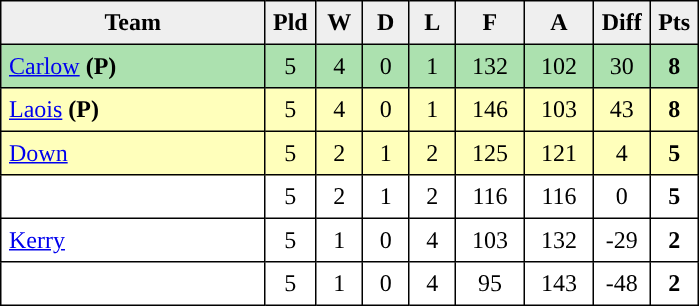<table style=border-collapse:collapse border=1 cellspacing=0 cellpadding=5>
<tr align=center bgcolor=#efefef>
<th width=165>Team</th>
<th width=20>Pld</th>
<th width=20>W</th>
<th width=20>D</th>
<th width=20>L</th>
<th width=35>F</th>
<th width=35>A</th>
<th width=20>Diff</th>
<th width=20>Pts</th>
</tr>
<tr align=center style="background:#ACE1AF;”">
<td style="text-align:left;"> <a href='#'>Carlow</a> <strong>(P)</strong></td>
<td>5</td>
<td>4</td>
<td>0</td>
<td>1</td>
<td>132</td>
<td>102</td>
<td>30</td>
<td><strong>8</strong></td>
</tr>
<tr align=center style="background:#FFFFBB;">
<td style="text-align:left;"> <a href='#'>Laois</a> <strong>(P)</strong></td>
<td>5</td>
<td>4</td>
<td>0</td>
<td>1</td>
<td>146</td>
<td>103</td>
<td>43</td>
<td><strong>8</strong></td>
</tr>
<tr align=center style="background:#FFFFBB;">
<td style="text-align:left;"> <a href='#'>Down</a></td>
<td>5</td>
<td>2</td>
<td>1</td>
<td>2</td>
<td>125</td>
<td>121</td>
<td>4</td>
<td><strong>5</strong></td>
</tr>
<tr align=center>
<td style="text-align:left;"> </td>
<td>5</td>
<td>2</td>
<td>1</td>
<td>2</td>
<td>116</td>
<td>116</td>
<td>0</td>
<td><strong>5</strong></td>
</tr>
<tr align="center">
<td style="text-align:left;"> <a href='#'>Kerry</a></td>
<td>5</td>
<td>1</td>
<td>0</td>
<td>4</td>
<td>103</td>
<td>132</td>
<td>-29</td>
<td><strong>2</strong></td>
</tr>
<tr align=center>
<td style="text-align:left;"> </td>
<td>5</td>
<td>1</td>
<td>0</td>
<td>4</td>
<td>95</td>
<td>143</td>
<td>-48</td>
<td><strong>2</strong></td>
</tr>
</table>
